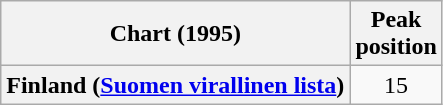<table class="wikitable plainrowheaders" style="text-align:center">
<tr>
<th scope="col">Chart (1995)</th>
<th scope="col">Peak<br>position</th>
</tr>
<tr>
<th scope="row">Finland (<a href='#'>Suomen virallinen lista</a>)</th>
<td>15</td>
</tr>
</table>
